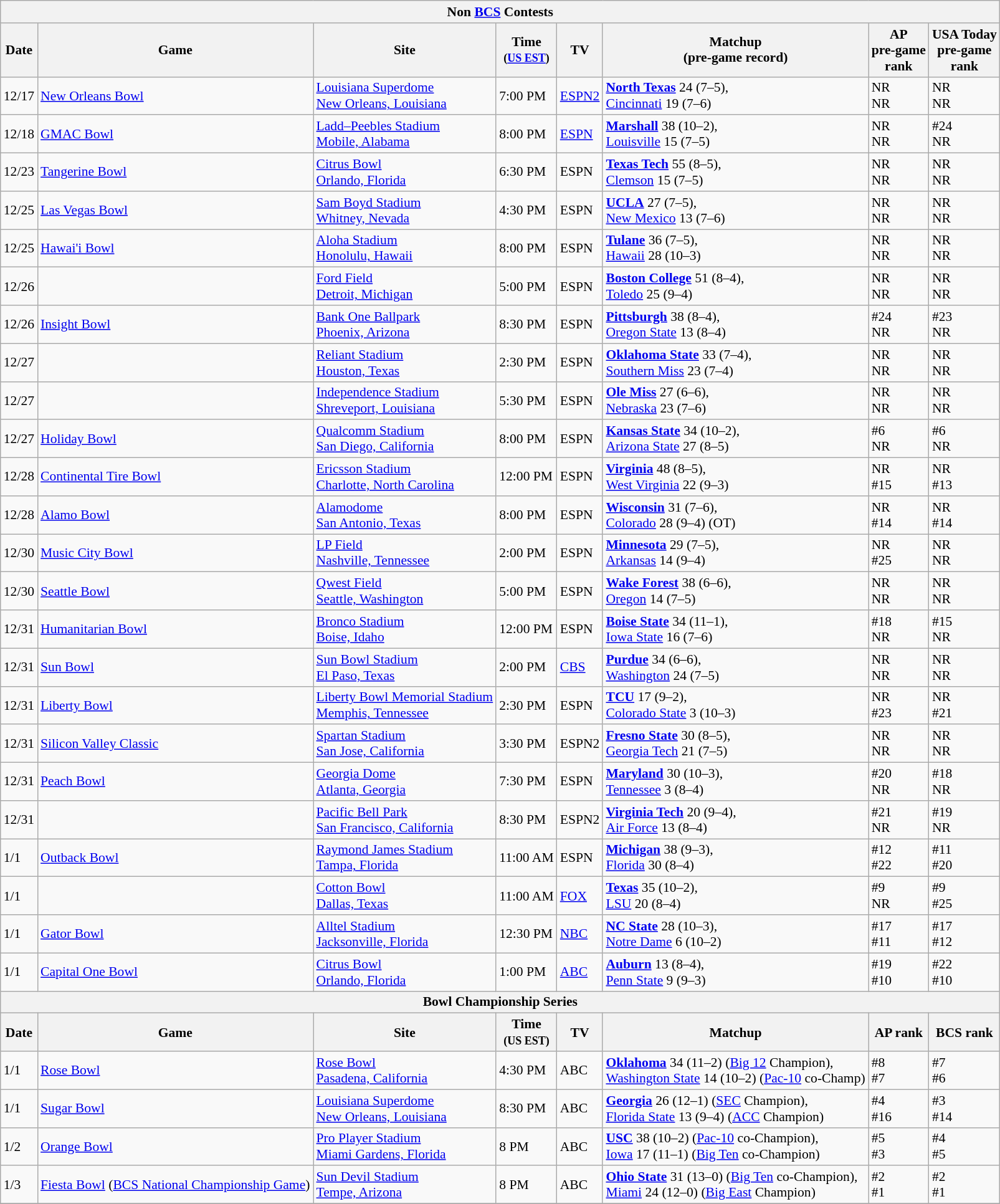<table class="wikitable" style="font-size:90%;">
<tr>
<th colspan="9">Non <a href='#'>BCS</a> Contests</th>
</tr>
<tr>
<th>Date</th>
<th>Game</th>
<th>Site</th>
<th>Time<br><small>(<a href='#'>US EST</a>)</small></th>
<th>TV</th>
<th>Matchup<br>(pre-game record)</th>
<th>AP<br>pre-game<br>rank</th>
<th>USA Today<br>pre-game<br>rank</th>
</tr>
<tr>
<td>12/17</td>
<td><a href='#'>New Orleans Bowl</a></td>
<td><a href='#'>Louisiana Superdome</a> <br> <a href='#'>New Orleans, Louisiana</a></td>
<td>7:00 PM</td>
<td><a href='#'>ESPN2</a></td>
<td><strong><a href='#'>North Texas</a></strong> 24 (7–5),<br><a href='#'>Cincinnati</a> 19 (7–6)</td>
<td>NR<br>NR</td>
<td>NR<br>NR</td>
</tr>
<tr>
<td>12/18</td>
<td><a href='#'>GMAC Bowl</a></td>
<td><a href='#'>Ladd–Peebles Stadium</a> <br> <a href='#'>Mobile, Alabama</a></td>
<td>8:00 PM</td>
<td><a href='#'>ESPN</a></td>
<td><strong><a href='#'>Marshall</a></strong> 38 (10–2),<br><a href='#'>Louisville</a> 15 (7–5)</td>
<td>NR<br>NR</td>
<td>#24<br>NR</td>
</tr>
<tr>
<td>12/23</td>
<td><a href='#'>Tangerine Bowl</a></td>
<td><a href='#'>Citrus Bowl</a> <br> <a href='#'>Orlando, Florida</a></td>
<td>6:30 PM</td>
<td>ESPN</td>
<td><strong><a href='#'>Texas Tech</a></strong> 55 (8–5),<br><a href='#'>Clemson</a> 15 (7–5)</td>
<td>NR<br>NR</td>
<td>NR<br>NR</td>
</tr>
<tr>
<td>12/25</td>
<td><a href='#'>Las Vegas Bowl</a></td>
<td><a href='#'>Sam Boyd Stadium</a> <br> <a href='#'>Whitney, Nevada</a></td>
<td>4:30 PM</td>
<td>ESPN</td>
<td><strong><a href='#'>UCLA</a></strong> 27 (7–5),<br><a href='#'>New Mexico</a> 13 (7–6)</td>
<td>NR<br>NR</td>
<td>NR<br>NR</td>
</tr>
<tr>
<td>12/25</td>
<td><a href='#'>Hawai'i Bowl</a></td>
<td><a href='#'>Aloha Stadium</a> <br> <a href='#'>Honolulu, Hawaii</a></td>
<td>8:00 PM</td>
<td>ESPN</td>
<td><strong><a href='#'>Tulane</a></strong> 36 (7–5),<br><a href='#'>Hawaii</a> 28 (10–3)</td>
<td>NR<br>NR</td>
<td>NR<br>NR</td>
</tr>
<tr>
<td>12/26</td>
<td></td>
<td><a href='#'>Ford Field</a> <br> <a href='#'>Detroit, Michigan</a></td>
<td>5:00 PM</td>
<td>ESPN</td>
<td><strong><a href='#'>Boston College</a></strong> 51 (8–4),<br><a href='#'>Toledo</a> 25 (9–4)</td>
<td>NR<br>NR</td>
<td>NR<br>NR</td>
</tr>
<tr>
<td>12/26</td>
<td><a href='#'>Insight Bowl</a></td>
<td><a href='#'>Bank One Ballpark</a> <br> <a href='#'>Phoenix, Arizona</a></td>
<td>8:30 PM</td>
<td>ESPN</td>
<td><strong><a href='#'>Pittsburgh</a></strong> 38 (8–4),<br><a href='#'>Oregon State</a> 13 (8–4)</td>
<td>#24<br>NR</td>
<td>#23<br>NR</td>
</tr>
<tr>
<td>12/27</td>
<td></td>
<td><a href='#'>Reliant Stadium</a> <br> <a href='#'>Houston, Texas</a></td>
<td>2:30 PM</td>
<td>ESPN</td>
<td><strong><a href='#'>Oklahoma State</a></strong> 33 (7–4),<br><a href='#'>Southern Miss</a> 23 (7–4)</td>
<td>NR<br>NR</td>
<td>NR<br>NR</td>
</tr>
<tr>
<td>12/27</td>
<td></td>
<td><a href='#'>Independence Stadium</a> <br> <a href='#'>Shreveport, Louisiana</a></td>
<td>5:30 PM</td>
<td>ESPN</td>
<td><strong><a href='#'>Ole Miss</a></strong> 27 (6–6),<br><a href='#'>Nebraska</a> 23 (7–6)</td>
<td>NR<br>NR</td>
<td>NR<br>NR</td>
</tr>
<tr>
<td>12/27</td>
<td><a href='#'>Holiday Bowl</a></td>
<td><a href='#'>Qualcomm Stadium</a> <br> <a href='#'>San Diego, California</a></td>
<td>8:00 PM</td>
<td>ESPN</td>
<td><strong><a href='#'>Kansas State</a></strong> 34 (10–2),<br><a href='#'>Arizona State</a> 27 (8–5)</td>
<td>#6<br>NR</td>
<td>#6<br>NR</td>
</tr>
<tr>
<td>12/28</td>
<td><a href='#'>Continental Tire Bowl</a></td>
<td><a href='#'>Ericsson Stadium</a> <br> <a href='#'>Charlotte, North Carolina</a></td>
<td>12:00 PM</td>
<td>ESPN</td>
<td><strong><a href='#'>Virginia</a></strong> 48 (8–5),<br><a href='#'>West Virginia</a> 22 (9–3)</td>
<td>NR<br>#15</td>
<td>NR<br>#13</td>
</tr>
<tr>
<td>12/28</td>
<td><a href='#'>Alamo Bowl</a></td>
<td><a href='#'>Alamodome</a> <br> <a href='#'>San Antonio, Texas</a></td>
<td>8:00 PM</td>
<td>ESPN</td>
<td><strong><a href='#'>Wisconsin</a></strong> 31 (7–6),<br><a href='#'>Colorado</a> 28 (9–4) (OT)</td>
<td>NR<br>#14</td>
<td>NR<br>#14</td>
</tr>
<tr>
<td>12/30</td>
<td><a href='#'>Music City Bowl</a></td>
<td><a href='#'>LP Field</a> <br> <a href='#'>Nashville, Tennessee</a></td>
<td>2:00 PM</td>
<td>ESPN</td>
<td><strong><a href='#'>Minnesota</a></strong> 29 (7–5),<br><a href='#'>Arkansas</a> 14 (9–4)</td>
<td>NR<br>#25</td>
<td>NR<br>NR</td>
</tr>
<tr>
<td>12/30</td>
<td><a href='#'>Seattle Bowl</a></td>
<td><a href='#'>Qwest Field</a> <br> <a href='#'>Seattle, Washington</a></td>
<td>5:00 PM</td>
<td>ESPN</td>
<td><strong><a href='#'>Wake Forest</a></strong> 38 (6–6),<br><a href='#'>Oregon</a> 14 (7–5)</td>
<td>NR<br>NR</td>
<td>NR<br>NR</td>
</tr>
<tr>
<td>12/31</td>
<td><a href='#'>Humanitarian Bowl</a></td>
<td><a href='#'>Bronco Stadium</a> <br> <a href='#'>Boise, Idaho</a></td>
<td>12:00 PM</td>
<td>ESPN</td>
<td><strong><a href='#'>Boise State</a></strong> 34 (11–1),<br><a href='#'>Iowa State</a> 16 (7–6)</td>
<td>#18<br>NR</td>
<td>#15<br>NR</td>
</tr>
<tr>
<td>12/31</td>
<td><a href='#'>Sun Bowl</a></td>
<td><a href='#'>Sun Bowl Stadium</a> <br> <a href='#'>El Paso, Texas</a></td>
<td>2:00 PM</td>
<td><a href='#'>CBS</a></td>
<td><strong><a href='#'>Purdue</a></strong> 34 (6–6),<br><a href='#'>Washington</a> 24 (7–5)</td>
<td>NR<br>NR</td>
<td>NR<br>NR</td>
</tr>
<tr>
<td>12/31</td>
<td><a href='#'>Liberty Bowl</a></td>
<td><a href='#'>Liberty Bowl Memorial Stadium</a> <br> <a href='#'>Memphis, Tennessee</a></td>
<td>2:30 PM</td>
<td>ESPN</td>
<td><strong><a href='#'>TCU</a></strong> 17 (9–2),<br><a href='#'>Colorado State</a> 3 (10–3)</td>
<td>NR<br>#23</td>
<td>NR<br>#21</td>
</tr>
<tr>
<td>12/31</td>
<td><a href='#'>Silicon Valley Classic</a></td>
<td><a href='#'>Spartan Stadium</a> <br> <a href='#'>San Jose, California</a></td>
<td>3:30 PM</td>
<td>ESPN2</td>
<td><strong><a href='#'>Fresno State</a></strong> 30 (8–5),<br><a href='#'>Georgia Tech</a> 21 (7–5)</td>
<td>NR<br>NR</td>
<td>NR<br>NR</td>
</tr>
<tr>
<td>12/31</td>
<td><a href='#'>Peach Bowl</a></td>
<td><a href='#'>Georgia Dome</a> <br> <a href='#'>Atlanta, Georgia</a></td>
<td>7:30 PM</td>
<td>ESPN</td>
<td><strong><a href='#'>Maryland</a></strong> 30 (10–3),<br><a href='#'>Tennessee</a> 3 (8–4)</td>
<td>#20<br>NR</td>
<td>#18<br>NR</td>
</tr>
<tr>
<td>12/31</td>
<td></td>
<td><a href='#'>Pacific Bell Park</a> <br> <a href='#'>San Francisco, California</a></td>
<td>8:30 PM</td>
<td>ESPN2</td>
<td><strong><a href='#'>Virginia Tech</a></strong> 20 (9–4),<br><a href='#'>Air Force</a> 13 (8–4)</td>
<td>#21<br>NR</td>
<td>#19<br>NR</td>
</tr>
<tr>
<td>1/1</td>
<td><a href='#'>Outback Bowl</a></td>
<td><a href='#'>Raymond James Stadium</a> <br> <a href='#'>Tampa, Florida</a></td>
<td>11:00 AM</td>
<td>ESPN</td>
<td><strong><a href='#'>Michigan</a></strong> 38 (9–3),<br><a href='#'>Florida</a> 30 (8–4)</td>
<td>#12<br>#22</td>
<td>#11<br>#20</td>
</tr>
<tr>
<td>1/1</td>
<td></td>
<td><a href='#'>Cotton Bowl</a> <br> <a href='#'>Dallas, Texas</a></td>
<td>11:00 AM</td>
<td><a href='#'>FOX</a></td>
<td><strong><a href='#'>Texas</a></strong> 35 (10–2),<br><a href='#'>LSU</a> 20 (8–4)</td>
<td>#9<br>NR</td>
<td>#9<br>#25</td>
</tr>
<tr>
<td>1/1</td>
<td><a href='#'>Gator Bowl</a></td>
<td><a href='#'>Alltel Stadium</a> <br> <a href='#'>Jacksonville, Florida</a></td>
<td>12:30 PM</td>
<td><a href='#'>NBC</a></td>
<td><strong><a href='#'>NC State</a></strong> 28 (10–3),<br><a href='#'>Notre Dame</a> 6 (10–2)</td>
<td>#17<br>#11</td>
<td>#17<br>#12</td>
</tr>
<tr>
<td>1/1</td>
<td><a href='#'>Capital One Bowl</a></td>
<td><a href='#'>Citrus Bowl</a> <br> <a href='#'>Orlando, Florida</a></td>
<td>1:00 PM</td>
<td><a href='#'>ABC</a></td>
<td><strong><a href='#'>Auburn</a></strong> 13 (8–4),<br><a href='#'>Penn State</a> 9 (9–3)</td>
<td>#19<br>#10</td>
<td>#22<br>#10</td>
</tr>
<tr>
<th colspan="9">Bowl Championship Series</th>
</tr>
<tr>
<th>Date</th>
<th>Game</th>
<th>Site</th>
<th>Time<br><small>(US EST)</small></th>
<th>TV</th>
<th>Matchup</th>
<th>AP rank</th>
<th>BCS rank</th>
</tr>
<tr>
<td>1/1</td>
<td><a href='#'>Rose Bowl</a></td>
<td><a href='#'>Rose Bowl</a> <br> <a href='#'>Pasadena, California</a></td>
<td>4:30 PM</td>
<td>ABC</td>
<td><strong><a href='#'>Oklahoma</a></strong> 34 (11–2) (<a href='#'>Big 12</a> Champion),<br><a href='#'>Washington State</a> 14 (10–2) (<a href='#'>Pac-10</a> co-Champ)</td>
<td>#8<br>#7</td>
<td>#7<br>#6</td>
</tr>
<tr>
<td>1/1</td>
<td><a href='#'>Sugar Bowl</a></td>
<td><a href='#'>Louisiana Superdome</a> <br> <a href='#'>New Orleans, Louisiana</a></td>
<td>8:30 PM</td>
<td>ABC</td>
<td><strong><a href='#'>Georgia</a></strong> 26 (12–1) (<a href='#'>SEC</a> Champion),<br><a href='#'>Florida State</a> 13 (9–4) (<a href='#'>ACC</a> Champion)</td>
<td>#4<br>#16</td>
<td>#3<br>#14</td>
</tr>
<tr>
<td>1/2</td>
<td><a href='#'>Orange Bowl</a></td>
<td><a href='#'>Pro Player Stadium</a> <br> <a href='#'>Miami Gardens, Florida</a></td>
<td>8 PM</td>
<td>ABC</td>
<td><strong><a href='#'>USC</a></strong> 38 (10–2) (<a href='#'>Pac-10</a> co-Champion),<br><a href='#'>Iowa</a> 17 (11–1) (<a href='#'>Big Ten</a> co-Champion)</td>
<td>#5<br>#3</td>
<td>#4<br>#5</td>
</tr>
<tr>
<td>1/3</td>
<td><a href='#'>Fiesta Bowl</a> (<a href='#'>BCS National Championship Game</a>)</td>
<td><a href='#'>Sun Devil Stadium</a> <br> <a href='#'>Tempe, Arizona</a></td>
<td>8 PM</td>
<td>ABC</td>
<td><strong><a href='#'>Ohio State</a></strong> 31 (13–0) (<a href='#'>Big Ten</a> co-Champion),<br><a href='#'>Miami</a> 24 (12–0) (<a href='#'>Big East</a> Champion)</td>
<td>#2<br>#1</td>
<td>#2<br>#1</td>
</tr>
<tr>
</tr>
</table>
